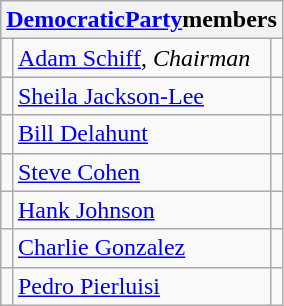<table class="wikitable">
<tr>
<th colspan=3><a href='#'>DemocraticParty</a>members</th>
</tr>
<tr>
<td></td>
<td><a href='#'>Adam Schiff</a>, <em>Chairman</em></td>
<td></td>
</tr>
<tr>
<td></td>
<td><a href='#'>Sheila Jackson-Lee</a></td>
<td></td>
</tr>
<tr>
<td></td>
<td><a href='#'>Bill Delahunt</a></td>
<td></td>
</tr>
<tr>
<td></td>
<td><a href='#'>Steve Cohen</a></td>
<td></td>
</tr>
<tr>
<td></td>
<td><a href='#'>Hank Johnson</a></td>
<td></td>
</tr>
<tr>
<td></td>
<td><a href='#'>Charlie Gonzalez</a></td>
<td></td>
</tr>
<tr>
<td></td>
<td><a href='#'>Pedro Pierluisi</a></td>
<td></td>
</tr>
</table>
